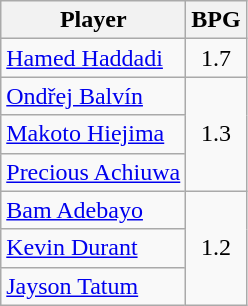<table class="wikitable">
<tr>
<th>Player</th>
<th>BPG</th>
</tr>
<tr>
<td> <a href='#'>Hamed Haddadi</a></td>
<td align=center>1.7</td>
</tr>
<tr>
<td> <a href='#'>Ondřej Balvín</a></td>
<td align=center rowspan=3>1.3</td>
</tr>
<tr>
<td> <a href='#'>Makoto Hiejima</a></td>
</tr>
<tr>
<td> <a href='#'>Precious Achiuwa</a></td>
</tr>
<tr>
<td> <a href='#'>Bam Adebayo</a></td>
<td align=center rowspan=3>1.2</td>
</tr>
<tr>
<td> <a href='#'>Kevin Durant</a></td>
</tr>
<tr>
<td> <a href='#'>Jayson Tatum</a></td>
</tr>
</table>
